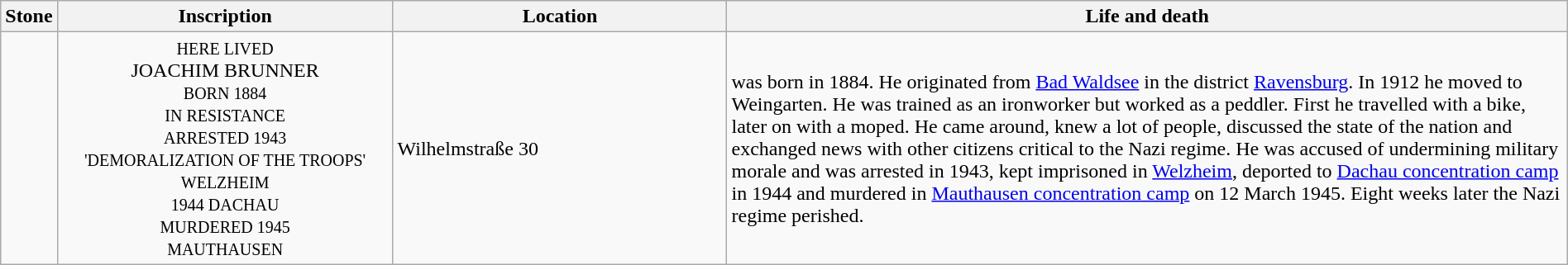<table class="wikitable sortable toptextcells" style="width:100%">
<tr>
<th class="hintergrundfarbe6 unsortable" width="120px">Stone</th>
<th class="hintergrundfarbe6" style ="width:22%;">Inscription</th>
<th class="hintergrundfarbe6" data-sort-type="text" style ="width:22%;">Location</th>
<th class="hintergrundfarbe6 unsortable" style="width:100%;">Life and death</th>
</tr>
<tr>
<td></td>
<td style="text-align:center"><div><small>HERE LIVED</small><br>JOACHIM BRUNNER<br><small>BORN 1884<br>IN RESISTANCE<br>ARRESTED 1943<br>'DEMORALIZATION OF THE TROOPS'<br>WELZHEIM<br>1944 DACHAU<br>MURDERED 1945<br>MAUTHAUSEN</small></div></td>
<td>Wilhelmstraße 30<br></td>
<td><strong></strong> was born in 1884. He originated from <a href='#'>Bad Waldsee</a> in the district <a href='#'>Ravensburg</a>. In 1912 he moved to Weingarten. He was trained as an ironworker but worked as a peddler. First he travelled with a bike, later on with a moped. He came around, knew a lot of people, discussed the state of the nation and exchanged news with other citizens critical to the Nazi regime. He was accused of undermining military morale and was arrested in 1943, kept imprisoned in <a href='#'>Welzheim</a>, deported to <a href='#'>Dachau concentration camp</a> in 1944 and murdered in <a href='#'>Mauthausen concentration camp</a> on 12 March 1945. Eight weeks later the Nazi regime perished.</td>
</tr>
</table>
